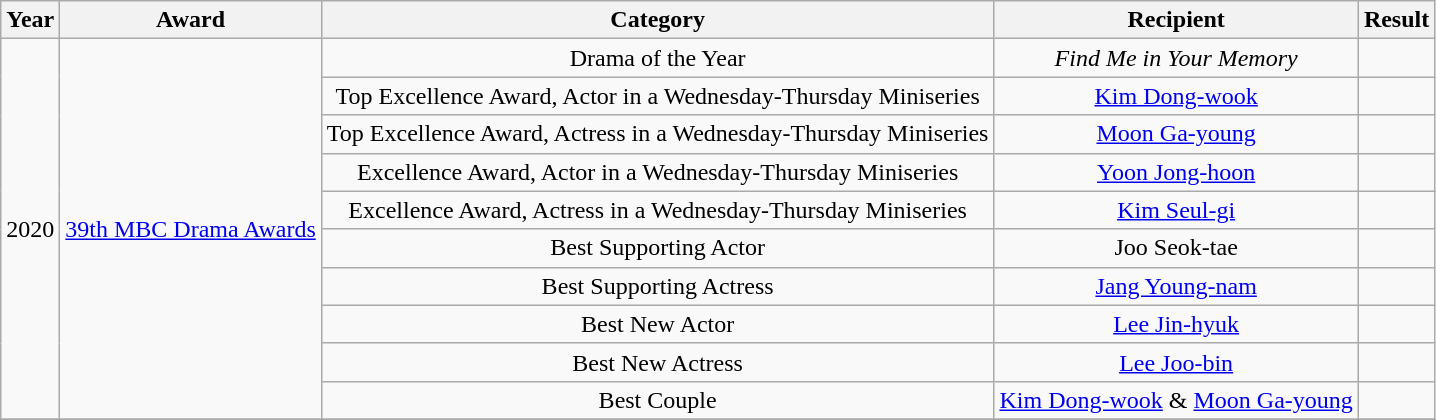<table class="wikitable sortable plainrowheaders" style="text-align:center;">
<tr>
<th>Year</th>
<th>Award</th>
<th>Category</th>
<th>Recipient</th>
<th>Result</th>
</tr>
<tr>
<td rowspan="10">2020</td>
<td rowspan="10"><a href='#'>39th MBC Drama Awards</a></td>
<td>Drama of the Year</td>
<td><em>Find Me in Your Memory</em></td>
<td></td>
</tr>
<tr>
<td>Top Excellence Award, Actor in a Wednesday-Thursday Miniseries</td>
<td><a href='#'>Kim Dong-wook</a></td>
<td></td>
</tr>
<tr>
<td>Top Excellence Award, Actress in a Wednesday-Thursday Miniseries</td>
<td><a href='#'>Moon Ga-young</a></td>
<td></td>
</tr>
<tr>
<td>Excellence Award, Actor in a Wednesday-Thursday Miniseries</td>
<td><a href='#'>Yoon Jong-hoon</a></td>
<td></td>
</tr>
<tr>
<td>Excellence Award, Actress in a Wednesday-Thursday Miniseries</td>
<td><a href='#'>Kim Seul-gi</a></td>
<td></td>
</tr>
<tr>
<td>Best Supporting Actor</td>
<td>Joo Seok-tae</td>
<td></td>
</tr>
<tr>
<td>Best Supporting Actress</td>
<td><a href='#'>Jang Young-nam</a></td>
<td></td>
</tr>
<tr>
<td>Best New Actor</td>
<td><a href='#'>Lee Jin-hyuk</a></td>
<td></td>
</tr>
<tr>
<td>Best New Actress</td>
<td><a href='#'>Lee Joo-bin</a></td>
<td></td>
</tr>
<tr>
<td>Best Couple</td>
<td><a href='#'>Kim Dong-wook</a> & <a href='#'>Moon Ga-young</a></td>
<td></td>
</tr>
<tr>
</tr>
</table>
